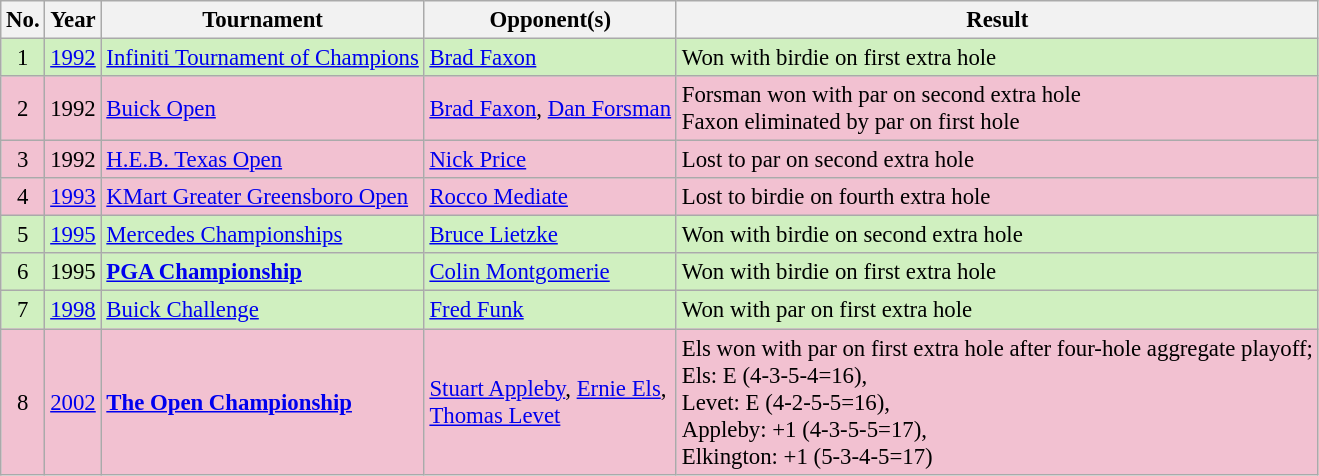<table class="wikitable" style="font-size:95%;">
<tr>
<th>No.</th>
<th>Year</th>
<th>Tournament</th>
<th>Opponent(s)</th>
<th>Result</th>
</tr>
<tr style="background:#D0F0C0;">
<td align=center>1</td>
<td><a href='#'>1992</a></td>
<td><a href='#'>Infiniti Tournament of Champions</a></td>
<td> <a href='#'>Brad Faxon</a></td>
<td>Won with birdie on first extra hole</td>
</tr>
<tr style="background:#F2C1D1;">
<td align=center>2</td>
<td>1992</td>
<td><a href='#'>Buick Open</a></td>
<td> <a href='#'>Brad Faxon</a>,  <a href='#'>Dan Forsman</a></td>
<td>Forsman won with par on second extra hole<br>Faxon eliminated by par on first hole</td>
</tr>
<tr style="background:#F2C1D1;">
<td align=center>3</td>
<td>1992</td>
<td><a href='#'>H.E.B. Texas Open</a></td>
<td> <a href='#'>Nick Price</a></td>
<td>Lost to par on second extra hole</td>
</tr>
<tr style="background:#F2C1D1;">
<td align=center>4</td>
<td><a href='#'>1993</a></td>
<td><a href='#'>KMart Greater Greensboro Open</a></td>
<td> <a href='#'>Rocco Mediate</a></td>
<td>Lost to birdie on fourth extra hole</td>
</tr>
<tr style="background:#D0F0C0;">
<td align=center>5</td>
<td><a href='#'>1995</a></td>
<td><a href='#'>Mercedes Championships</a></td>
<td> <a href='#'>Bruce Lietzke</a></td>
<td>Won with birdie on second extra hole</td>
</tr>
<tr style="background:#D0F0C0;">
<td align=center>6</td>
<td>1995</td>
<td><strong><a href='#'>PGA Championship</a></strong></td>
<td> <a href='#'>Colin Montgomerie</a></td>
<td>Won with birdie on first extra hole</td>
</tr>
<tr style="background:#D0F0C0;">
<td align=center>7</td>
<td><a href='#'>1998</a></td>
<td><a href='#'>Buick Challenge</a></td>
<td> <a href='#'>Fred Funk</a></td>
<td>Won with par on first extra hole</td>
</tr>
<tr style="background:#F2C1D1;">
<td align=center>8</td>
<td><a href='#'>2002</a></td>
<td><strong><a href='#'>The Open Championship</a></strong></td>
<td> <a href='#'>Stuart Appleby</a>,  <a href='#'>Ernie Els</a>,<br> <a href='#'>Thomas Levet</a></td>
<td>Els won with par on first extra hole after four-hole aggregate playoff;<br>Els: E (4-3-5-4=16),<br>Levet: E (4-2-5-5=16),<br>Appleby: +1 (4-3-5-5=17),<br>Elkington: +1 (5-3-4-5=17)</td>
</tr>
</table>
